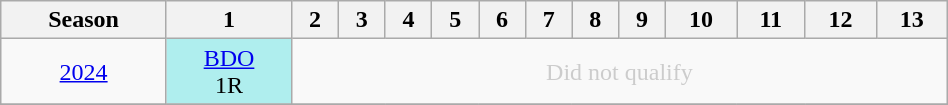<table class="wikitable" style="width:50%; margin:0">
<tr>
<th>Season</th>
<th>1</th>
<th>2</th>
<th>3</th>
<th>4</th>
<th>5</th>
<th>6</th>
<th>7</th>
<th>8</th>
<th>9</th>
<th>10</th>
<th>11</th>
<th>12</th>
<th>13</th>
</tr>
<tr>
<td style="text-align:center;"background:#efefef;"><a href='#'>2024</a></td>
<td style="text-align:center; background:#afeeee;"><a href='#'>BDO</a><br>1R</td>
<td colspan="12" style="text-align:center; color:#ccc;">Did not qualify</td>
</tr>
<tr>
</tr>
</table>
